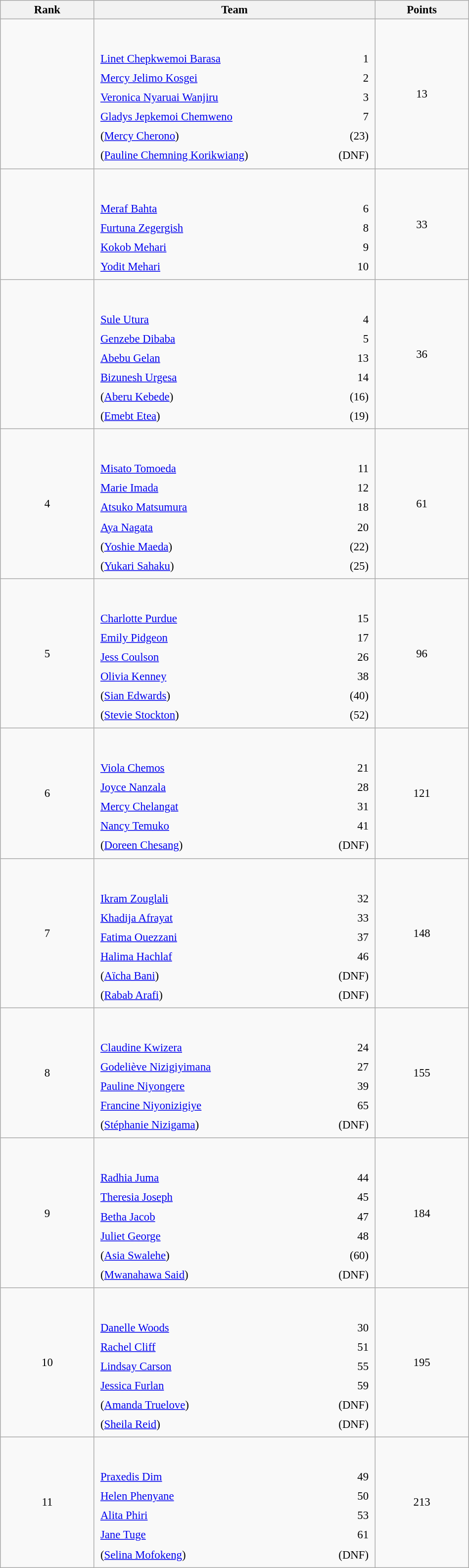<table class="wikitable sortable" style=" text-align:center; font-size:95%;" width="50%">
<tr>
<th width=10%>Rank</th>
<th width=30%>Team</th>
<th width=10%>Points</th>
</tr>
<tr>
<td align=center></td>
<td align=left> <br><br><table width=100%>
<tr>
<td align=left style="border:0"><a href='#'>Linet Chepkwemoi Barasa</a></td>
<td align=right style="border:0">1</td>
</tr>
<tr>
<td align=left style="border:0"><a href='#'>Mercy Jelimo Kosgei</a></td>
<td align=right style="border:0">2</td>
</tr>
<tr>
<td align=left style="border:0"><a href='#'>Veronica Nyaruai Wanjiru</a></td>
<td align=right style="border:0">3</td>
</tr>
<tr>
<td align=left style="border:0"><a href='#'>Gladys Jepkemoi Chemweno</a></td>
<td align=right style="border:0">7</td>
</tr>
<tr>
<td align=left style="border:0">(<a href='#'>Mercy Cherono</a>)</td>
<td align=right style="border:0">(23)</td>
</tr>
<tr>
<td align=left style="border:0">(<a href='#'>Pauline Chemning Korikwiang</a>)</td>
<td align=right style="border:0">(DNF)</td>
</tr>
</table>
</td>
<td>13</td>
</tr>
<tr>
<td align=center></td>
<td align=left> <br><br><table width=100%>
<tr>
<td align=left style="border:0"><a href='#'>Meraf Bahta</a></td>
<td align=right style="border:0">6</td>
</tr>
<tr>
<td align=left style="border:0"><a href='#'>Furtuna Zegergish</a></td>
<td align=right style="border:0">8</td>
</tr>
<tr>
<td align=left style="border:0"><a href='#'>Kokob Mehari</a></td>
<td align=right style="border:0">9</td>
</tr>
<tr>
<td align=left style="border:0"><a href='#'>Yodit Mehari</a></td>
<td align=right style="border:0">10</td>
</tr>
</table>
</td>
<td>33</td>
</tr>
<tr>
<td align=center></td>
<td align=left> <br><br><table width=100%>
<tr>
<td align=left style="border:0"><a href='#'>Sule Utura</a></td>
<td align=right style="border:0">4</td>
</tr>
<tr>
<td align=left style="border:0"><a href='#'>Genzebe Dibaba</a></td>
<td align=right style="border:0">5</td>
</tr>
<tr>
<td align=left style="border:0"><a href='#'>Abebu Gelan</a></td>
<td align=right style="border:0">13</td>
</tr>
<tr>
<td align=left style="border:0"><a href='#'>Bizunesh Urgesa</a></td>
<td align=right style="border:0">14</td>
</tr>
<tr>
<td align=left style="border:0">(<a href='#'>Aberu Kebede</a>)</td>
<td align=right style="border:0">(16)</td>
</tr>
<tr>
<td align=left style="border:0">(<a href='#'>Emebt Etea</a>)</td>
<td align=right style="border:0">(19)</td>
</tr>
</table>
</td>
<td>36</td>
</tr>
<tr>
<td align=center>4</td>
<td align=left> <br><br><table width=100%>
<tr>
<td align=left style="border:0"><a href='#'>Misato Tomoeda</a></td>
<td align=right style="border:0">11</td>
</tr>
<tr>
<td align=left style="border:0"><a href='#'>Marie Imada</a></td>
<td align=right style="border:0">12</td>
</tr>
<tr>
<td align=left style="border:0"><a href='#'>Atsuko Matsumura</a></td>
<td align=right style="border:0">18</td>
</tr>
<tr>
<td align=left style="border:0"><a href='#'>Aya Nagata</a></td>
<td align=right style="border:0">20</td>
</tr>
<tr>
<td align=left style="border:0">(<a href='#'>Yoshie Maeda</a>)</td>
<td align=right style="border:0">(22)</td>
</tr>
<tr>
<td align=left style="border:0">(<a href='#'>Yukari Sahaku</a>)</td>
<td align=right style="border:0">(25)</td>
</tr>
</table>
</td>
<td>61</td>
</tr>
<tr>
<td align=center>5</td>
<td align=left> <br><br><table width=100%>
<tr>
<td align=left style="border:0"><a href='#'>Charlotte Purdue</a></td>
<td align=right style="border:0">15</td>
</tr>
<tr>
<td align=left style="border:0"><a href='#'>Emily Pidgeon</a></td>
<td align=right style="border:0">17</td>
</tr>
<tr>
<td align=left style="border:0"><a href='#'>Jess Coulson</a></td>
<td align=right style="border:0">26</td>
</tr>
<tr>
<td align=left style="border:0"><a href='#'>Olivia Kenney</a></td>
<td align=right style="border:0">38</td>
</tr>
<tr>
<td align=left style="border:0">(<a href='#'>Sian Edwards</a>)</td>
<td align=right style="border:0">(40)</td>
</tr>
<tr>
<td align=left style="border:0">(<a href='#'>Stevie Stockton</a>)</td>
<td align=right style="border:0">(52)</td>
</tr>
</table>
</td>
<td>96</td>
</tr>
<tr>
<td align=center>6</td>
<td align=left> <br><br><table width=100%>
<tr>
<td align=left style="border:0"><a href='#'>Viola Chemos</a></td>
<td align=right style="border:0">21</td>
</tr>
<tr>
<td align=left style="border:0"><a href='#'>Joyce Nanzala</a></td>
<td align=right style="border:0">28</td>
</tr>
<tr>
<td align=left style="border:0"><a href='#'>Mercy Chelangat</a></td>
<td align=right style="border:0">31</td>
</tr>
<tr>
<td align=left style="border:0"><a href='#'>Nancy Temuko</a></td>
<td align=right style="border:0">41</td>
</tr>
<tr>
<td align=left style="border:0">(<a href='#'>Doreen Chesang</a>)</td>
<td align=right style="border:0">(DNF)</td>
</tr>
</table>
</td>
<td>121</td>
</tr>
<tr>
<td align=center>7</td>
<td align=left> <br><br><table width=100%>
<tr>
<td align=left style="border:0"><a href='#'>Ikram Zouglali</a></td>
<td align=right style="border:0">32</td>
</tr>
<tr>
<td align=left style="border:0"><a href='#'>Khadija Afrayat</a></td>
<td align=right style="border:0">33</td>
</tr>
<tr>
<td align=left style="border:0"><a href='#'>Fatima Ouezzani</a></td>
<td align=right style="border:0">37</td>
</tr>
<tr>
<td align=left style="border:0"><a href='#'>Halima Hachlaf</a></td>
<td align=right style="border:0">46</td>
</tr>
<tr>
<td align=left style="border:0">(<a href='#'>Aïcha Bani</a>)</td>
<td align=right style="border:0">(DNF)</td>
</tr>
<tr>
<td align=left style="border:0">(<a href='#'>Rabab Arafi</a>)</td>
<td align=right style="border:0">(DNF)</td>
</tr>
</table>
</td>
<td>148</td>
</tr>
<tr>
<td align=center>8</td>
<td align=left> <br><br><table width=100%>
<tr>
<td align=left style="border:0"><a href='#'>Claudine Kwizera</a></td>
<td align=right style="border:0">24</td>
</tr>
<tr>
<td align=left style="border:0"><a href='#'>Godeliève Nizigiyimana</a></td>
<td align=right style="border:0">27</td>
</tr>
<tr>
<td align=left style="border:0"><a href='#'>Pauline Niyongere</a></td>
<td align=right style="border:0">39</td>
</tr>
<tr>
<td align=left style="border:0"><a href='#'>Francine Niyonizigiye</a></td>
<td align=right style="border:0">65</td>
</tr>
<tr>
<td align=left style="border:0">(<a href='#'>Stéphanie Nizigama</a>)</td>
<td align=right style="border:0">(DNF)</td>
</tr>
</table>
</td>
<td>155</td>
</tr>
<tr>
<td align=center>9</td>
<td align=left> <br><br><table width=100%>
<tr>
<td align=left style="border:0"><a href='#'>Radhia Juma</a></td>
<td align=right style="border:0">44</td>
</tr>
<tr>
<td align=left style="border:0"><a href='#'>Theresia Joseph</a></td>
<td align=right style="border:0">45</td>
</tr>
<tr>
<td align=left style="border:0"><a href='#'>Betha Jacob</a></td>
<td align=right style="border:0">47</td>
</tr>
<tr>
<td align=left style="border:0"><a href='#'>Juliet George</a></td>
<td align=right style="border:0">48</td>
</tr>
<tr>
<td align=left style="border:0">(<a href='#'>Asia Swalehe</a>)</td>
<td align=right style="border:0">(60)</td>
</tr>
<tr>
<td align=left style="border:0">(<a href='#'>Mwanahawa Said</a>)</td>
<td align=right style="border:0">(DNF)</td>
</tr>
</table>
</td>
<td>184</td>
</tr>
<tr>
<td align=center>10</td>
<td align=left> <br><br><table width=100%>
<tr>
<td align=left style="border:0"><a href='#'>Danelle Woods</a></td>
<td align=right style="border:0">30</td>
</tr>
<tr>
<td align=left style="border:0"><a href='#'>Rachel Cliff</a></td>
<td align=right style="border:0">51</td>
</tr>
<tr>
<td align=left style="border:0"><a href='#'>Lindsay Carson</a></td>
<td align=right style="border:0">55</td>
</tr>
<tr>
<td align=left style="border:0"><a href='#'>Jessica Furlan</a></td>
<td align=right style="border:0">59</td>
</tr>
<tr>
<td align=left style="border:0">(<a href='#'>Amanda Truelove</a>)</td>
<td align=right style="border:0">(DNF)</td>
</tr>
<tr>
<td align=left style="border:0">(<a href='#'>Sheila Reid</a>)</td>
<td align=right style="border:0">(DNF)</td>
</tr>
</table>
</td>
<td>195</td>
</tr>
<tr>
<td align=center>11</td>
<td align=left> <br><br><table width=100%>
<tr>
<td align=left style="border:0"><a href='#'>Praxedis Dim</a></td>
<td align=right style="border:0">49</td>
</tr>
<tr>
<td align=left style="border:0"><a href='#'>Helen Phenyane</a></td>
<td align=right style="border:0">50</td>
</tr>
<tr>
<td align=left style="border:0"><a href='#'>Alita Phiri</a></td>
<td align=right style="border:0">53</td>
</tr>
<tr>
<td align=left style="border:0"><a href='#'>Jane Tuge</a></td>
<td align=right style="border:0">61</td>
</tr>
<tr>
<td align=left style="border:0">(<a href='#'>Selina Mofokeng</a>)</td>
<td align=right style="border:0">(DNF)</td>
</tr>
</table>
</td>
<td>213</td>
</tr>
</table>
